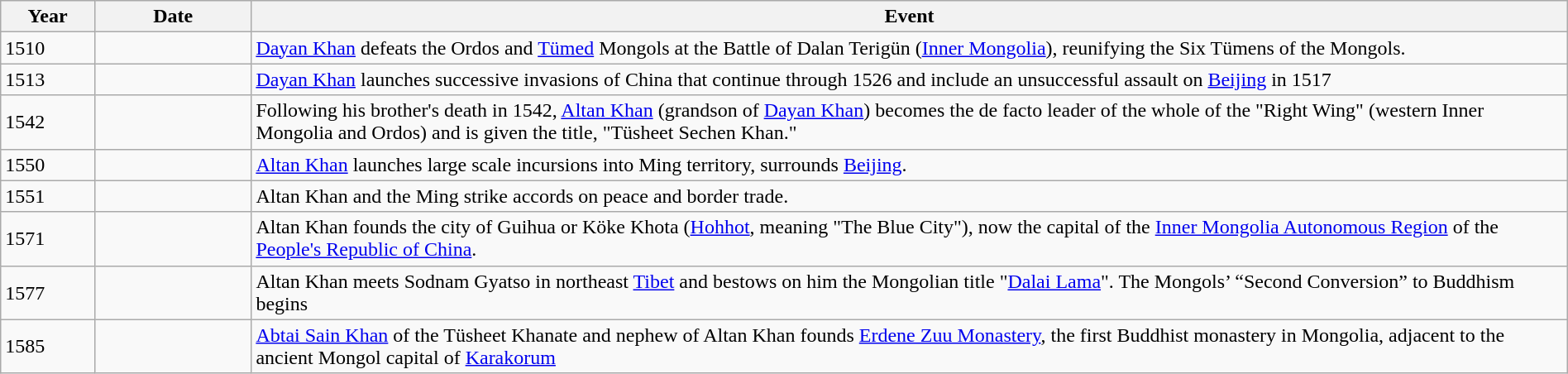<table class="wikitable" width="100%">
<tr>
<th style="width:6%">Year</th>
<th style="width:10%">Date</th>
<th>Event</th>
</tr>
<tr>
<td>1510</td>
<td></td>
<td><a href='#'>Dayan Khan</a> defeats the Ordos and <a href='#'>Tümed</a> Mongols at the Battle of Dalan Terigün (<a href='#'>Inner Mongolia</a>), reunifying the Six Tümens of the Mongols.</td>
</tr>
<tr>
<td>1513</td>
<td></td>
<td><a href='#'>Dayan Khan</a> launches successive invasions of China that continue through 1526 and include an unsuccessful assault on <a href='#'>Beijing</a> in 1517</td>
</tr>
<tr>
<td>1542</td>
<td></td>
<td>Following his brother's death in 1542, <a href='#'>Altan Khan</a> (grandson of <a href='#'>Dayan Khan</a>) becomes the de facto leader of the whole of the "Right Wing" (western Inner Mongolia and Ordos) and is given the title, "Tüsheet Sechen Khan."</td>
</tr>
<tr>
<td>1550</td>
<td></td>
<td><a href='#'>Altan Khan</a> launches large scale incursions into Ming territory, surrounds <a href='#'>Beijing</a>.</td>
</tr>
<tr>
<td>1551</td>
<td></td>
<td>Altan Khan and the Ming strike accords on peace and border trade.</td>
</tr>
<tr>
<td>1571</td>
<td></td>
<td>Altan Khan founds the city of Guihua or Köke Khota (<a href='#'>Hohhot</a>, meaning "The Blue City"), now the capital of the <a href='#'>Inner Mongolia Autonomous Region</a> of the <a href='#'>People's Republic of China</a>.</td>
</tr>
<tr>
<td>1577</td>
<td></td>
<td>Altan Khan meets Sodnam Gyatso in northeast <a href='#'>Tibet</a> and bestows on him the Mongolian title "<a href='#'>Dalai Lama</a>".  The Mongols’ “Second Conversion” to Buddhism begins</td>
</tr>
<tr>
<td>1585</td>
<td></td>
<td><a href='#'>Abtai Sain Khan</a> of the Tüsheet Khanate and nephew of Altan Khan founds <a href='#'>Erdene Zuu Monastery</a>, the first Buddhist monastery in Mongolia, adjacent to the ancient Mongol capital of <a href='#'>Karakorum</a></td>
</tr>
</table>
